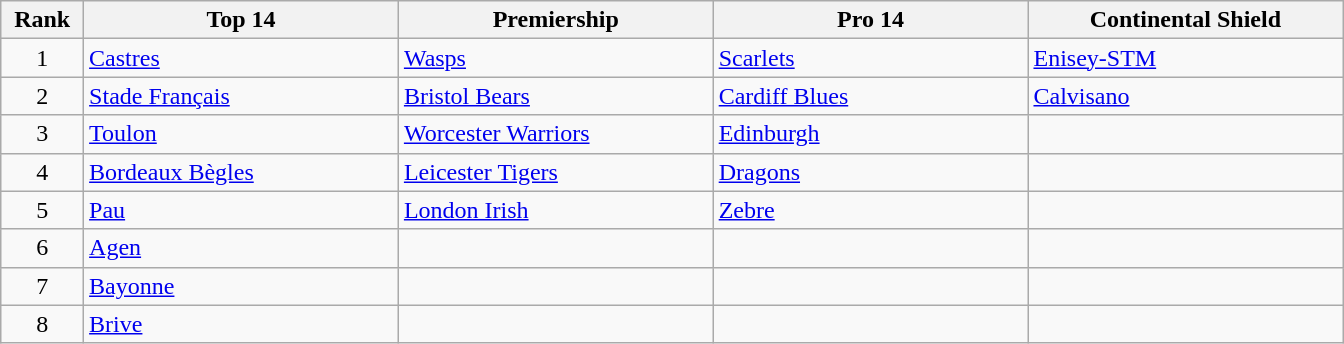<table class="wikitable">
<tr>
<th width=5%>Rank</th>
<th width=19%>Top 14</th>
<th width=19%>Premiership</th>
<th width=19%>Pro 14</th>
<th width=19%>Continental Shield</th>
</tr>
<tr>
<td align=center>1</td>
<td> <a href='#'>Castres</a></td>
<td> <a href='#'>Wasps</a></td>
<td> <a href='#'>Scarlets</a></td>
<td> <a href='#'>Enisey-STM</a></td>
</tr>
<tr>
<td align=center>2</td>
<td> <a href='#'>Stade Français</a></td>
<td> <a href='#'>Bristol Bears</a></td>
<td> <a href='#'>Cardiff Blues</a></td>
<td> <a href='#'>Calvisano</a></td>
</tr>
<tr>
<td align=center>3</td>
<td> <a href='#'>Toulon</a></td>
<td> <a href='#'>Worcester Warriors</a></td>
<td> <a href='#'>Edinburgh</a></td>
<td></td>
</tr>
<tr>
<td align=center>4</td>
<td> <a href='#'>Bordeaux Bègles</a></td>
<td> <a href='#'>Leicester Tigers</a></td>
<td> <a href='#'>Dragons</a></td>
<td></td>
</tr>
<tr>
<td align=center>5</td>
<td> <a href='#'>Pau</a></td>
<td> <a href='#'>London Irish</a></td>
<td> <a href='#'>Zebre</a></td>
<td></td>
</tr>
<tr>
<td align=center>6</td>
<td> <a href='#'>Agen</a></td>
<td></td>
<td></td>
<td></td>
</tr>
<tr>
<td align=center>7</td>
<td> <a href='#'>Bayonne</a></td>
<td></td>
<td></td>
<td></td>
</tr>
<tr>
<td align=center>8</td>
<td> <a href='#'>Brive</a></td>
<td></td>
<td></td>
<td></td>
</tr>
</table>
